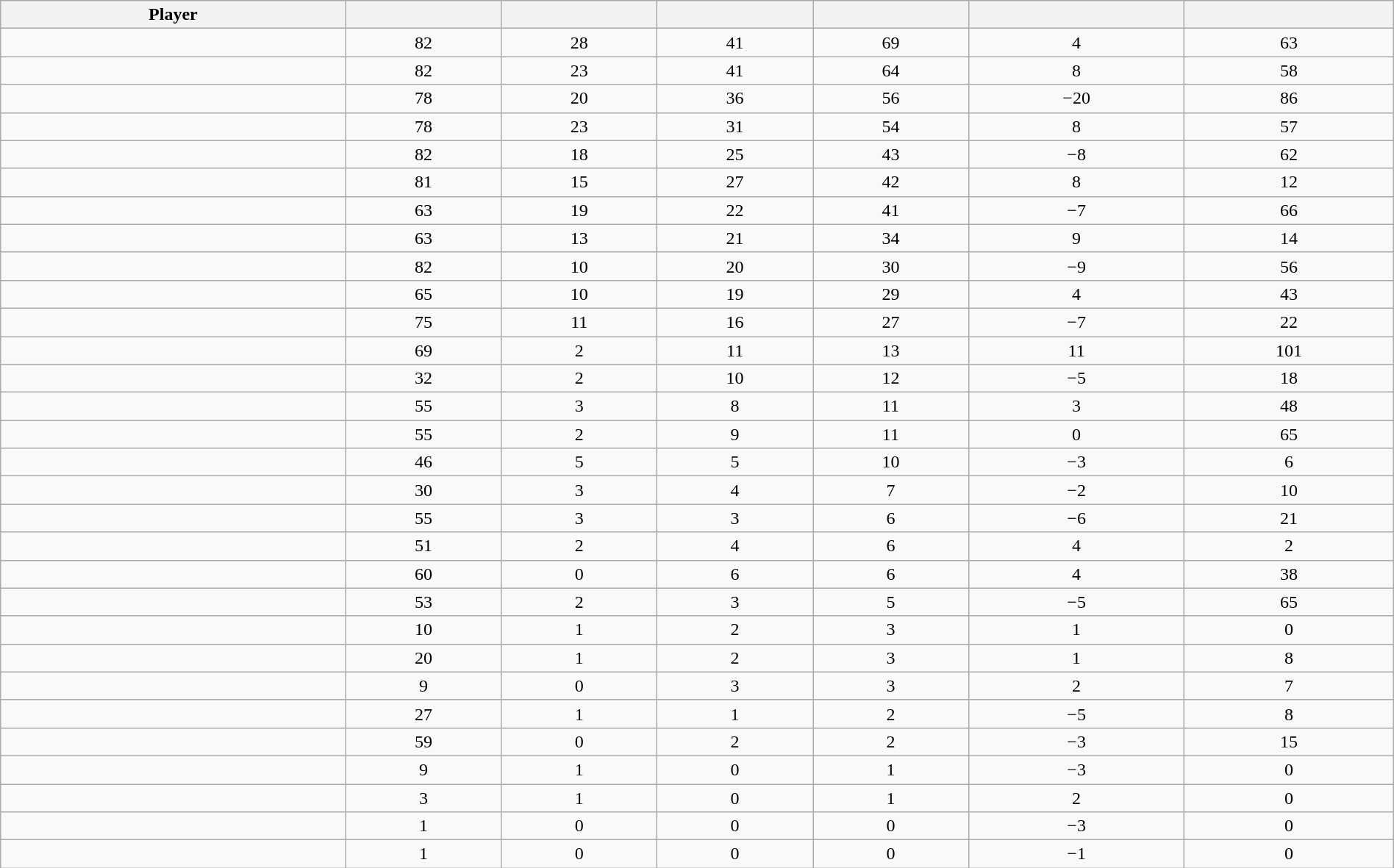<table class="wikitable sortable" style="width:100%; text-align:center;">
<tr align=center>
<th>Player</th>
<th></th>
<th></th>
<th></th>
<th></th>
<th data-sort-type="number"></th>
<th></th>
</tr>
<tr>
<td></td>
<td>82</td>
<td>28</td>
<td>41</td>
<td>69</td>
<td>4</td>
<td>63</td>
</tr>
<tr>
<td></td>
<td>82</td>
<td>23</td>
<td>41</td>
<td>64</td>
<td>8</td>
<td>58</td>
</tr>
<tr>
<td></td>
<td>78</td>
<td>20</td>
<td>36</td>
<td>56</td>
<td>−20</td>
<td>86</td>
</tr>
<tr>
<td></td>
<td>78</td>
<td>23</td>
<td>31</td>
<td>54</td>
<td>8</td>
<td>57</td>
</tr>
<tr>
<td></td>
<td>82</td>
<td>18</td>
<td>25</td>
<td>43</td>
<td>−8</td>
<td>62</td>
</tr>
<tr>
<td></td>
<td>81</td>
<td>15</td>
<td>27</td>
<td>42</td>
<td>8</td>
<td>12</td>
</tr>
<tr>
<td></td>
<td>63</td>
<td>19</td>
<td>22</td>
<td>41</td>
<td>−7</td>
<td>66</td>
</tr>
<tr>
<td></td>
<td>63</td>
<td>13</td>
<td>21</td>
<td>34</td>
<td>9</td>
<td>14</td>
</tr>
<tr>
<td></td>
<td>82</td>
<td>10</td>
<td>20</td>
<td>30</td>
<td>−9</td>
<td>56</td>
</tr>
<tr>
<td></td>
<td>65</td>
<td>10</td>
<td>19</td>
<td>29</td>
<td>4</td>
<td>43</td>
</tr>
<tr>
<td></td>
<td>75</td>
<td>11</td>
<td>16</td>
<td>27</td>
<td>−7</td>
<td>22</td>
</tr>
<tr>
<td></td>
<td>69</td>
<td>2</td>
<td>11</td>
<td>13</td>
<td>11</td>
<td>101</td>
</tr>
<tr>
<td></td>
<td>32</td>
<td>2</td>
<td>10</td>
<td>12</td>
<td>−5</td>
<td>18</td>
</tr>
<tr>
<td></td>
<td>55</td>
<td>3</td>
<td>8</td>
<td>11</td>
<td>3</td>
<td>48</td>
</tr>
<tr>
<td></td>
<td>55</td>
<td>2</td>
<td>9</td>
<td>11</td>
<td>0</td>
<td>65</td>
</tr>
<tr>
<td></td>
<td>46</td>
<td>5</td>
<td>5</td>
<td>10</td>
<td>−3</td>
<td>6</td>
</tr>
<tr>
<td></td>
<td>30</td>
<td>3</td>
<td>4</td>
<td>7</td>
<td>−2</td>
<td>10</td>
</tr>
<tr>
<td></td>
<td>55</td>
<td>3</td>
<td>3</td>
<td>6</td>
<td>−6</td>
<td>21</td>
</tr>
<tr>
<td></td>
<td>51</td>
<td>2</td>
<td>4</td>
<td>6</td>
<td>4</td>
<td>2</td>
</tr>
<tr>
<td></td>
<td>60</td>
<td>0</td>
<td>6</td>
<td>6</td>
<td>4</td>
<td>38</td>
</tr>
<tr>
<td></td>
<td>53</td>
<td>2</td>
<td>3</td>
<td>5</td>
<td>−5</td>
<td>65</td>
</tr>
<tr>
<td></td>
<td>10</td>
<td>1</td>
<td>2</td>
<td>3</td>
<td>1</td>
<td>0</td>
</tr>
<tr>
<td></td>
<td>20</td>
<td>1</td>
<td>2</td>
<td>3</td>
<td>1</td>
<td>8</td>
</tr>
<tr>
<td></td>
<td>9</td>
<td>0</td>
<td>3</td>
<td>3</td>
<td>2</td>
<td>7</td>
</tr>
<tr>
<td></td>
<td>27</td>
<td>1</td>
<td>1</td>
<td>2</td>
<td>−5</td>
<td>8</td>
</tr>
<tr>
<td></td>
<td>59</td>
<td>0</td>
<td>2</td>
<td>2</td>
<td>−3</td>
<td>15</td>
</tr>
<tr>
<td></td>
<td>9</td>
<td>1</td>
<td>0</td>
<td>1</td>
<td>−3</td>
<td>0</td>
</tr>
<tr>
<td></td>
<td>3</td>
<td>1</td>
<td>0</td>
<td>1</td>
<td>2</td>
<td>0</td>
</tr>
<tr>
<td></td>
<td>1</td>
<td>0</td>
<td>0</td>
<td>0</td>
<td>−3</td>
<td>0</td>
</tr>
<tr>
<td></td>
<td>1</td>
<td>0</td>
<td>0</td>
<td>0</td>
<td>−1</td>
<td>0</td>
</tr>
</table>
